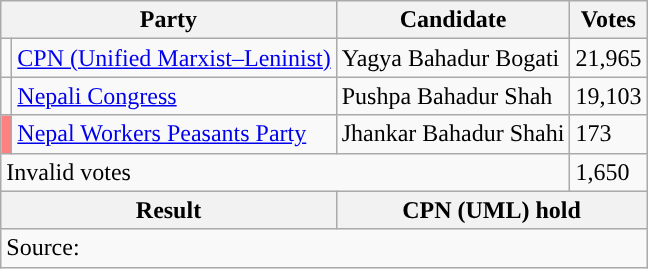<table class="wikitable">
<tr>
<th colspan="2">Party</th>
<th>Candidate</th>
<th>Votes</th>
</tr>
<tr>
<td style="background-color:"></td>
<td><a href='#'>CPN (Unified Marxist–Leninist)</a></td>
<td>Yagya Bahadur Bogati</td>
<td>21,965</td>
</tr>
<tr>
<td style="background-color:"></td>
<td><a href='#'>Nepali Congress</a></td>
<td>Pushpa Bahadur Shah</td>
<td>19,103</td>
</tr>
<tr>
<td style="background-color:#ff8080"></td>
<td><a href='#'>Nepal Workers Peasants Party</a></td>
<td>Jhankar Bahadur Shahi</td>
<td>173</td>
</tr>
<tr>
<td colspan="3">Invalid votes</td>
<td>1,650</td>
</tr>
<tr>
<th colspan="2">Result</th>
<th colspan="2">CPN (UML) hold</th>
</tr>
<tr>
<td colspan="4">Source: </td>
</tr>
</table>
